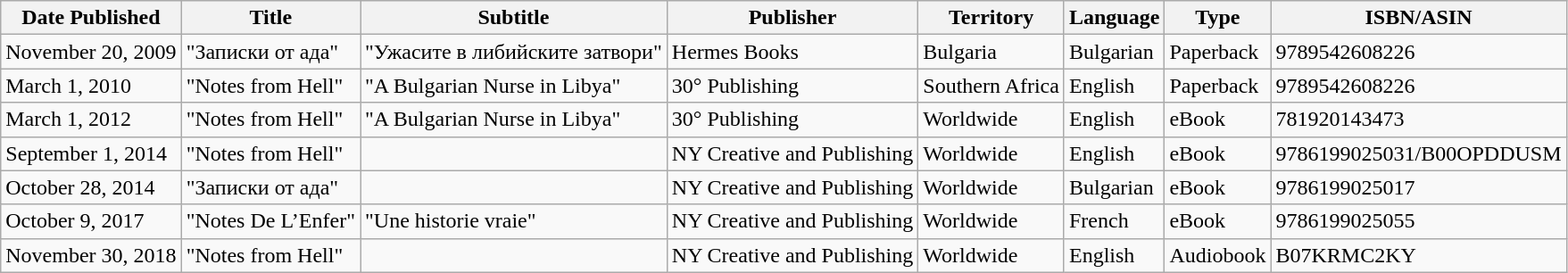<table class="wikitable sortable">
<tr>
<th>Date Published</th>
<th>Title</th>
<th>Subtitle</th>
<th>Publisher</th>
<th>Territory</th>
<th>Language</th>
<th>Type</th>
<th>ISBN/ASIN</th>
</tr>
<tr>
<td>November 20, 2009</td>
<td>"Записки от ада"</td>
<td>"Ужасите в либийските затвори"</td>
<td>Hermes Books</td>
<td>Bulgaria</td>
<td>Bulgarian</td>
<td>Paperback</td>
<td>9789542608226</td>
</tr>
<tr>
<td>March 1, 2010 </td>
<td>"Notes from Hell"</td>
<td>"A Bulgarian Nurse in Libya"</td>
<td>30° Publishing</td>
<td>Southern Africa</td>
<td>English</td>
<td>Paperback</td>
<td>9789542608226</td>
</tr>
<tr>
<td>March 1, 2012 </td>
<td>"Notes from Hell"</td>
<td>"A Bulgarian Nurse in Libya"</td>
<td>30° Publishing</td>
<td>Worldwide</td>
<td>English</td>
<td>eBook</td>
<td>781920143473</td>
</tr>
<tr>
<td>September 1, 2014</td>
<td>"Notes from Hell"</td>
<td></td>
<td>NY Creative and Publishing</td>
<td>Worldwide</td>
<td>English</td>
<td>eBook</td>
<td>9786199025031/B00OPDDUSM</td>
</tr>
<tr>
<td>October 28, 2014</td>
<td>"Записки от ада"</td>
<td></td>
<td>NY Creative and Publishing</td>
<td>Worldwide</td>
<td>Bulgarian</td>
<td>eBook</td>
<td>9786199025017</td>
</tr>
<tr>
<td>October 9, 2017</td>
<td>"Notes De L’Enfer"</td>
<td>"Une historie vraie"</td>
<td>NY Creative and Publishing</td>
<td>Worldwide</td>
<td>French</td>
<td>eBook</td>
<td>9786199025055</td>
</tr>
<tr>
<td>November 30, 2018</td>
<td>"Notes from Hell"</td>
<td></td>
<td>NY Creative and Publishing</td>
<td>Worldwide</td>
<td>English</td>
<td>Audiobook</td>
<td>B07KRMC2KY</td>
</tr>
</table>
